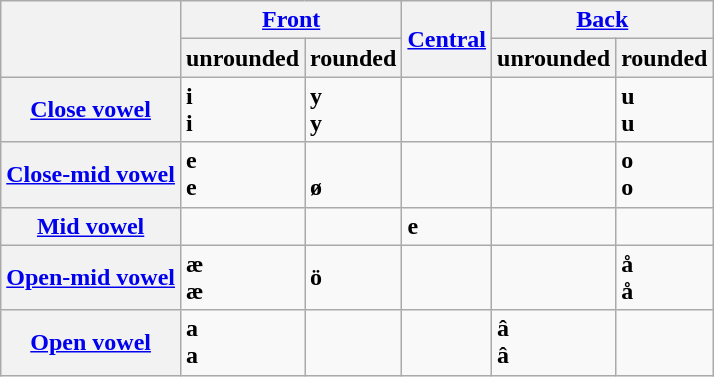<table class="wikitable">
<tr>
<th rowspan=2></th>
<th colspan=2><a href='#'>Front</a></th>
<th rowspan=2><a href='#'>Central</a></th>
<th colspan=2><a href='#'>Back</a></th>
</tr>
<tr>
<th>unrounded</th>
<th>rounded</th>
<th>unrounded</th>
<th>rounded</th>
</tr>
<tr>
<th><a href='#'>Close vowel</a></th>
<td><strong>i</strong> <br><strong>i</strong> </td>
<td><strong>y</strong> <br><strong>y</strong> </td>
<td></td>
<td></td>
<td><strong>u</strong> <br><strong>u</strong> </td>
</tr>
<tr>
<th><a href='#'>Close-mid vowel</a></th>
<td><strong>e</strong> <br><strong>e</strong> </td>
<td><br><strong>ø</strong> </td>
<td></td>
<td></td>
<td><strong>o</strong> <br><strong>o</strong> </td>
</tr>
<tr>
<th><a href='#'>Mid vowel</a></th>
<td></td>
<td></td>
<td><strong>e</strong> </td>
<td></td>
<td></td>
</tr>
<tr>
<th><a href='#'>Open-mid vowel</a></th>
<td><strong>æ</strong> <br><strong>æ</strong> </td>
<td><strong>ö</strong> <br></td>
<td></td>
<td></td>
<td><strong>å</strong> <br><strong>å</strong> </td>
</tr>
<tr>
<th><a href='#'>Open vowel</a></th>
<td><strong>a</strong> <br><strong>a</strong> </td>
<td></td>
<td></td>
<td><strong>â</strong> <br><strong>â</strong> </td>
<td></td>
</tr>
</table>
